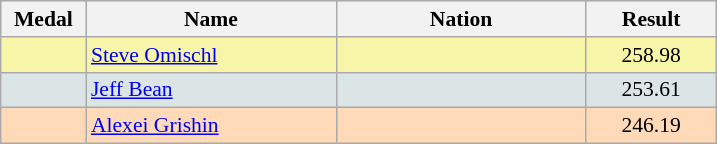<table class="wikitable" style="border:1px solid #aaa;font-size:90%;">
<tr style="background:#e4e4e4;">
<th width=50>Medal</th>
<th width=160>Name</th>
<th width=160>Nation</th>
<th width=80>Result</th>
</tr>
<tr style="background:#f7f6a8;">
<td align="center"></td>
<td><a href='#'>Steve Omischl</a></td>
<td></td>
<td align="center">258.98</td>
</tr>
<tr style="background:#dce5e5;">
<td align="center"></td>
<td><a href='#'>Jeff Bean</a></td>
<td></td>
<td align="center">253.61</td>
</tr>
<tr style="background:#ffdab9;">
<td align="center"></td>
<td><a href='#'>Alexei Grishin</a></td>
<td></td>
<td align="center">246.19</td>
</tr>
</table>
